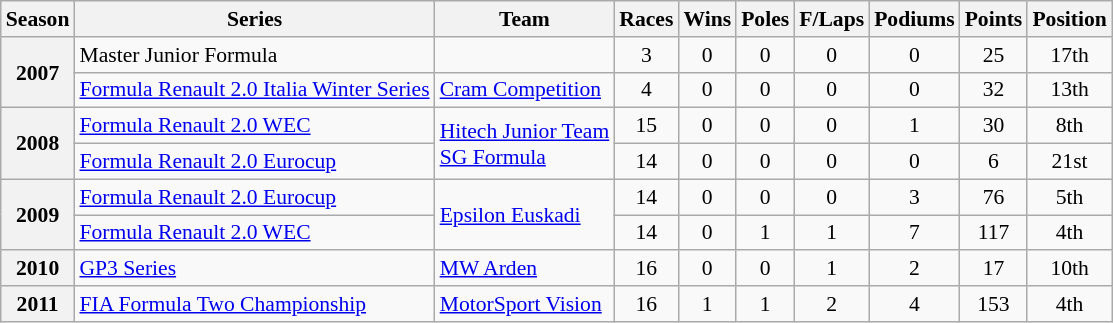<table class="wikitable" style="font-size: 90%; text-align:center">
<tr>
<th>Season</th>
<th>Series</th>
<th>Team</th>
<th>Races</th>
<th>Wins</th>
<th>Poles</th>
<th>F/Laps</th>
<th>Podiums</th>
<th>Points</th>
<th>Position</th>
</tr>
<tr>
<th rowspan=2>2007</th>
<td align=left>Master Junior Formula</td>
<td align=left></td>
<td>3</td>
<td>0</td>
<td>0</td>
<td>0</td>
<td>0</td>
<td>25</td>
<td>17th</td>
</tr>
<tr>
<td align=left><a href='#'>Formula Renault 2.0 Italia Winter Series</a></td>
<td align=left><a href='#'>Cram Competition</a></td>
<td>4</td>
<td>0</td>
<td>0</td>
<td>0</td>
<td>0</td>
<td>32</td>
<td>13th</td>
</tr>
<tr>
<th rowspan=2>2008</th>
<td align=left><a href='#'>Formula Renault 2.0 WEC</a></td>
<td align=left rowspan=2><a href='#'>Hitech Junior Team</a><br><a href='#'>SG Formula</a></td>
<td>15</td>
<td>0</td>
<td>0</td>
<td>0</td>
<td>1</td>
<td>30</td>
<td>8th</td>
</tr>
<tr>
<td align=left><a href='#'>Formula Renault 2.0 Eurocup</a></td>
<td>14</td>
<td>0</td>
<td>0</td>
<td>0</td>
<td>0</td>
<td>6</td>
<td>21st</td>
</tr>
<tr>
<th rowspan=2>2009</th>
<td align=left><a href='#'>Formula Renault 2.0 Eurocup</a></td>
<td align=left rowspan=2><a href='#'>Epsilon Euskadi</a></td>
<td>14</td>
<td>0</td>
<td>0</td>
<td>0</td>
<td>3</td>
<td>76</td>
<td>5th</td>
</tr>
<tr>
<td align=left><a href='#'>Formula Renault 2.0 WEC</a></td>
<td>14</td>
<td>0</td>
<td>1</td>
<td>1</td>
<td>7</td>
<td>117</td>
<td>4th</td>
</tr>
<tr>
<th>2010</th>
<td align=left><a href='#'>GP3 Series</a></td>
<td align=left><a href='#'>MW Arden</a></td>
<td>16</td>
<td>0</td>
<td>0</td>
<td>1</td>
<td>2</td>
<td>17</td>
<td>10th</td>
</tr>
<tr>
<th>2011</th>
<td align=left><a href='#'>FIA Formula Two Championship</a></td>
<td align=left><a href='#'>MotorSport Vision</a></td>
<td>16</td>
<td>1</td>
<td>1</td>
<td>2</td>
<td>4</td>
<td>153</td>
<td>4th</td>
</tr>
</table>
